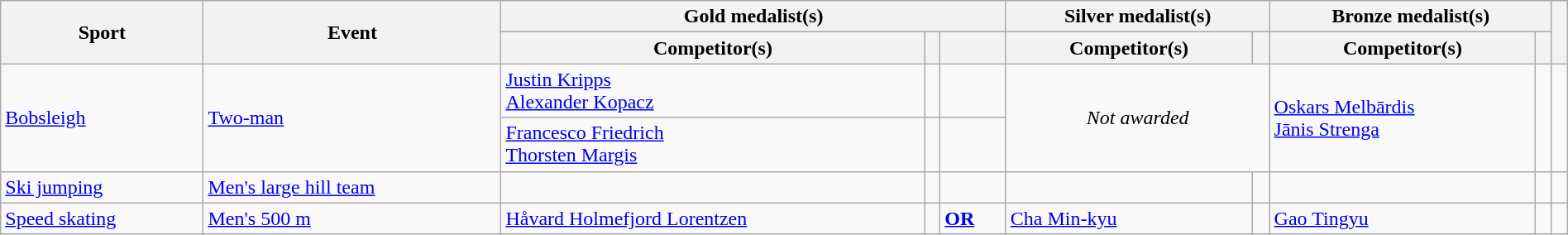<table class="wikitable" style="width:100%;">
<tr>
<th rowspan="2">Sport</th>
<th rowspan="2">Event</th>
<th colspan="3">Gold medalist(s)</th>
<th colspan="2">Silver medalist(s)</th>
<th colspan="2">Bronze medalist(s)</th>
<th rowspan="2"></th>
</tr>
<tr>
<th>Competitor(s)</th>
<th></th>
<th></th>
<th>Competitor(s)</th>
<th></th>
<th>Competitor(s)</th>
<th></th>
</tr>
<tr>
<td rowspan=2><a href='#'>Bobsleigh</a></td>
<td rowspan=2><a href='#'>Two-man</a></td>
<td><a href='#'>Justin Kripps</a><br><a href='#'>Alexander Kopacz</a></td>
<td></td>
<td></td>
<td rowspan=2 colspan=2 align=center><em>Not awarded</em></td>
<td rowspan=2><a href='#'>Oskars Melbārdis</a><br><a href='#'>Jānis Strenga</a></td>
<td rowspan=2></td>
<td rowspan=2></td>
</tr>
<tr>
<td><a href='#'>Francesco Friedrich</a><br><a href='#'>Thorsten Margis</a></td>
<td></td>
<td></td>
</tr>
<tr>
<td><a href='#'>Ski jumping</a></td>
<td><a href='#'>Men's large hill team</a></td>
<td></td>
<td></td>
<td></td>
<td></td>
<td></td>
<td></td>
<td></td>
<td></td>
</tr>
<tr>
<td><a href='#'>Speed skating</a></td>
<td><a href='#'>Men's 500 m</a></td>
<td><a href='#'>Håvard Holmefjord Lorentzen</a></td>
<td></td>
<td><strong><a href='#'>OR</a></strong></td>
<td><a href='#'>Cha Min-kyu</a></td>
<td></td>
<td><a href='#'>Gao Tingyu</a></td>
<td></td>
<td></td>
</tr>
</table>
